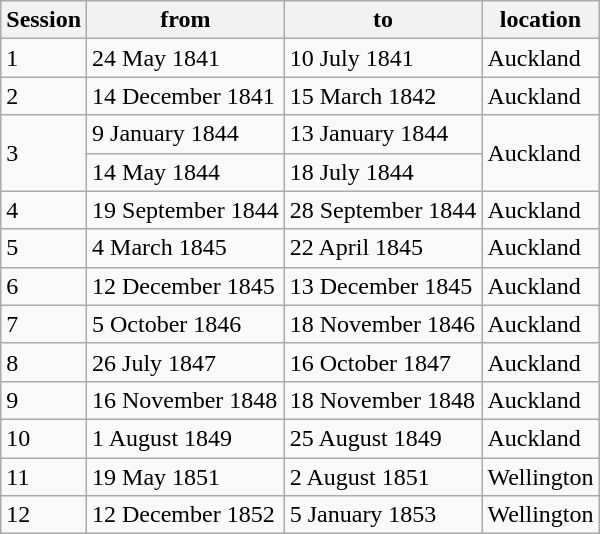<table class="wikitable" style=align-center>
<tr>
<th>Session</th>
<th>from</th>
<th>to</th>
<th>location</th>
</tr>
<tr>
<td>1</td>
<td>24 May 1841</td>
<td>10 July 1841</td>
<td>Auckland</td>
</tr>
<tr>
<td>2</td>
<td>14 December 1841</td>
<td>15 March 1842</td>
<td>Auckland</td>
</tr>
<tr>
<td rowspan=2>3</td>
<td>9 January 1844</td>
<td>13 January 1844</td>
<td rowspan=2>Auckland</td>
</tr>
<tr>
<td>14 May 1844</td>
<td>18 July 1844</td>
</tr>
<tr>
<td>4</td>
<td>19 September 1844</td>
<td>28 September 1844</td>
<td>Auckland</td>
</tr>
<tr>
<td>5</td>
<td>4 March 1845</td>
<td>22 April 1845</td>
<td>Auckland</td>
</tr>
<tr>
<td>6</td>
<td>12 December 1845</td>
<td>13 December 1845</td>
<td>Auckland</td>
</tr>
<tr>
<td>7</td>
<td>5 October 1846</td>
<td>18 November 1846</td>
<td>Auckland</td>
</tr>
<tr>
<td>8</td>
<td>26 July 1847</td>
<td>16 October 1847</td>
<td>Auckland</td>
</tr>
<tr>
<td>9</td>
<td>16 November 1848</td>
<td>18 November 1848</td>
<td>Auckland</td>
</tr>
<tr>
<td>10</td>
<td>1 August 1849</td>
<td>25 August 1849</td>
<td>Auckland</td>
</tr>
<tr>
<td>11</td>
<td>19 May 1851</td>
<td>2 August 1851</td>
<td>Wellington</td>
</tr>
<tr>
<td>12</td>
<td>12 December 1852</td>
<td>5 January 1853</td>
<td>Wellington</td>
</tr>
</table>
